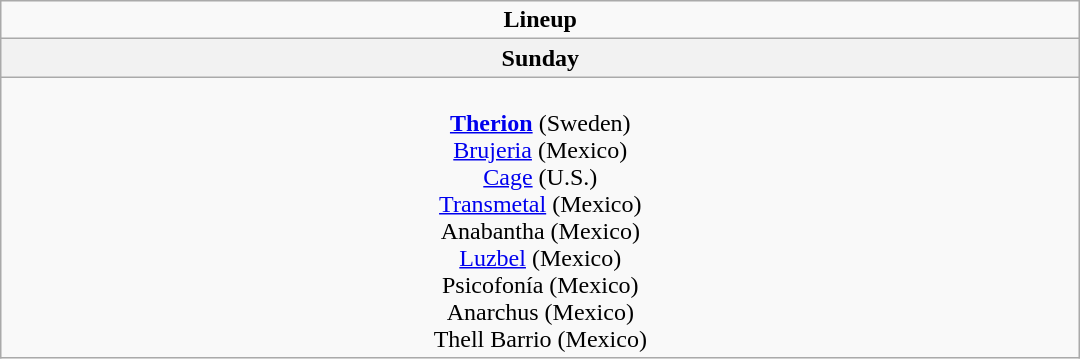<table class="wikitable">
<tr>
<td colspan="1" align="center"><strong>Lineup</strong></td>
</tr>
<tr>
<th>Sunday</th>
</tr>
<tr>
<td valign="top" align="center" width=712><br><strong><a href='#'>Therion</a></strong> (Sweden)<br>
<a href='#'>Brujeria</a> (Mexico)<br>
<a href='#'>Cage</a> (U.S.)<br>
<a href='#'>Transmetal</a> (Mexico)<br>
Anabantha (Mexico)<br>
<a href='#'>Luzbel</a> (Mexico)<br>
Psicofonía (Mexico)<br>
Anarchus (Mexico)<br>
Thell Barrio (Mexico)<br></td>
</tr>
</table>
